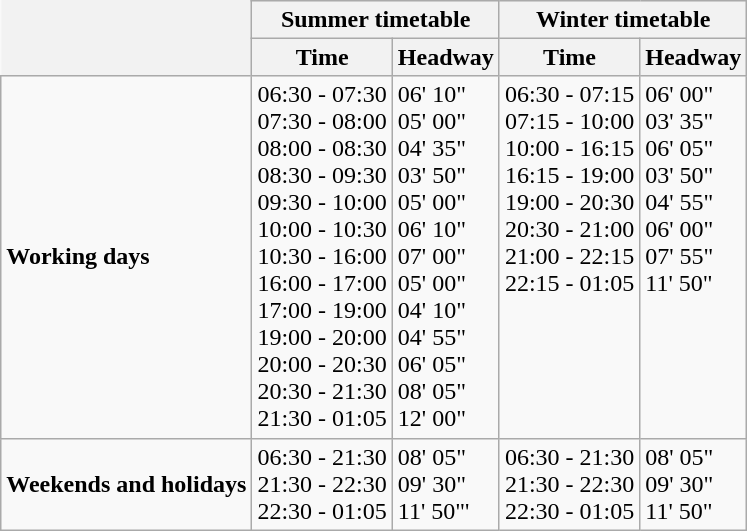<table class="wikitable" style="border: none;">
<tr>
<th colspan="1" rowspan="3" style="border: none;"></th>
</tr>
<tr>
<th colspan="2">Summer timetable</th>
<th colspan="2">Winter timetable</th>
</tr>
<tr>
<th>Time</th>
<th>Headway</th>
<th>Time</th>
<th>Headway</th>
</tr>
<tr>
<td><strong>Working days</strong></td>
<td style="vertical-align: top;">06:30 - 07:30<br>07:30 - 08:00<br>08:00 - 08:30<br>08:30 - 09:30<br>09:30 - 10:00<br>10:00 - 10:30<br>10:30 - 16:00<br>16:00 - 17:00<br>17:00 - 19:00<br>19:00 - 20:00<br>20:00 - 20:30<br>20:30 - 21:30<br>21:30 - 01:05</td>
<td style="vertical-align: top;">06' 10"<br>05' 00"<br>04' 35"<br>03' 50"<br>05' 00"<br>06' 10"<br>07' 00"<br>05' 00"<br>04' 10"<br>04' 55"<br>06' 05"<br>08' 05"<br>12' 00"</td>
<td style="vertical-align: top;">06:30 - 07:15<br>07:15 - 10:00<br>10:00 - 16:15<br>16:15 - 19:00<br>19:00 - 20:30<br>20:30 - 21:00<br>21:00 - 22:15<br>22:15 - 01:05</td>
<td style="vertical-align: top;">06' 00"<br>03' 35"<br>06' 05"<br>03' 50"<br>04' 55"<br>06' 00"<br>07' 55"<br>11' 50"</td>
</tr>
<tr>
<td><strong>Weekends and holidays</strong></td>
<td>06:30 - 21:30<br>21:30 - 22:30<br>22:30 - 01:05</td>
<td>08' 05"<br>09' 30"<br>11' 50"'</td>
<td>06:30 - 21:30<br>21:30 - 22:30<br>22:30 - 01:05</td>
<td>08' 05"<br>09' 30"<br>11' 50"</td>
</tr>
<tr>
</tr>
</table>
